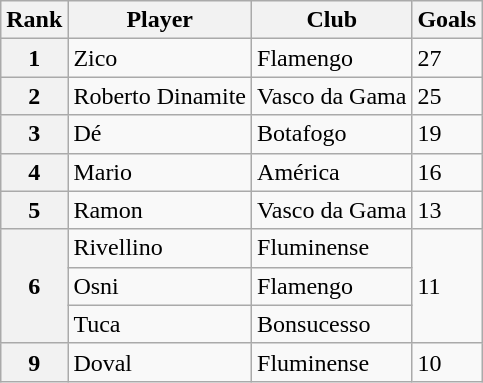<table class="wikitable">
<tr>
<th>Rank</th>
<th>Player</th>
<th>Club</th>
<th>Goals</th>
</tr>
<tr>
<th>1</th>
<td>Zico</td>
<td>Flamengo</td>
<td>27</td>
</tr>
<tr>
<th>2</th>
<td>Roberto Dinamite</td>
<td>Vasco da Gama</td>
<td>25</td>
</tr>
<tr>
<th>3</th>
<td>Dé</td>
<td>Botafogo</td>
<td>19</td>
</tr>
<tr>
<th>4</th>
<td>Mario</td>
<td>América</td>
<td>16</td>
</tr>
<tr>
<th>5</th>
<td>Ramon</td>
<td>Vasco da Gama</td>
<td>13</td>
</tr>
<tr>
<th rowspan="3">6</th>
<td>Rivellino</td>
<td>Fluminense</td>
<td rowspan="3">11</td>
</tr>
<tr>
<td>Osni</td>
<td>Flamengo</td>
</tr>
<tr>
<td>Tuca</td>
<td>Bonsucesso</td>
</tr>
<tr>
<th>9</th>
<td>Doval</td>
<td>Fluminense</td>
<td>10</td>
</tr>
</table>
